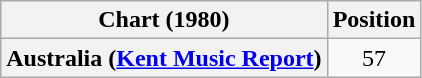<table class="wikitable sortable plainrowheaders" style="text-align:center">
<tr>
<th>Chart (1980)</th>
<th>Position</th>
</tr>
<tr>
<th scope="row">Australia (<a href='#'>Kent Music Report</a>)</th>
<td>57</td>
</tr>
</table>
